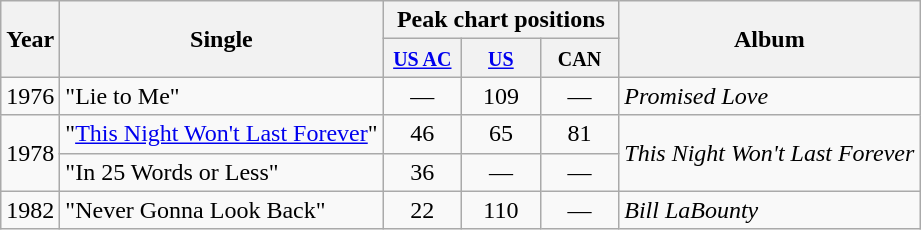<table class="wikitable">
<tr>
<th rowspan="2">Year</th>
<th rowspan="2">Single</th>
<th colspan="3">Peak chart positions</th>
<th rowspan="2">Album</th>
</tr>
<tr>
<th width="45"><small><a href='#'>US AC</a></small></th>
<th width="45"><small><a href='#'>US</a></small><br></th>
<th width="45"><small>CAN</small></th>
</tr>
<tr>
<td>1976</td>
<td>"Lie to Me"</td>
<td align="center">—</td>
<td align="center">109</td>
<td align="center">—</td>
<td><em>Promised Love</em></td>
</tr>
<tr>
<td rowspan=2>1978</td>
<td>"<a href='#'>This Night Won't Last Forever</a>"</td>
<td align="center">46</td>
<td align="center">65</td>
<td align="center">81</td>
<td rowspan=2><em>This Night Won't Last Forever</em></td>
</tr>
<tr>
<td>"In 25 Words or Less"</td>
<td align="center">36</td>
<td align="center">—</td>
<td align="center">—</td>
</tr>
<tr>
<td>1982</td>
<td>"Never Gonna Look Back"</td>
<td align="center">22</td>
<td align="center">110</td>
<td align="center">—</td>
<td><em>Bill LaBounty</em></td>
</tr>
</table>
